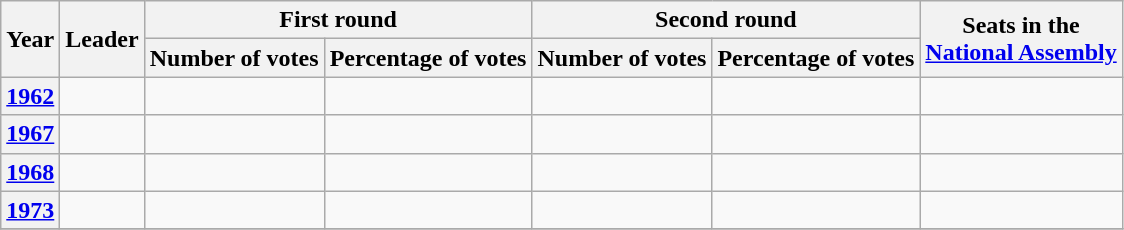<table class="wikitable">
<tr>
<th rowspan=2>Year</th>
<th rowspan=2>Leader</th>
<th colspan=2>First round</th>
<th colspan=2>Second round</th>
<th rowspan=2>Seats in the<br> <a href='#'>National Assembly</a></th>
</tr>
<tr>
<th>Number of votes</th>
<th>Percentage of votes</th>
<th>Number of votes</th>
<th>Percentage of votes</th>
</tr>
<tr>
<th><a href='#'>1962</a></th>
<td></td>
<td></td>
<td></td>
<td></td>
<td></td>
<td></td>
</tr>
<tr>
<th><a href='#'>1967</a></th>
<td></td>
<td></td>
<td></td>
<td></td>
<td></td>
<td></td>
</tr>
<tr>
<th><a href='#'>1968</a></th>
<td></td>
<td></td>
<td></td>
<td></td>
<td></td>
<td></td>
</tr>
<tr>
<th><a href='#'>1973</a></th>
<td></td>
<td></td>
<td></td>
<td></td>
<td></td>
<td></td>
</tr>
<tr>
</tr>
</table>
